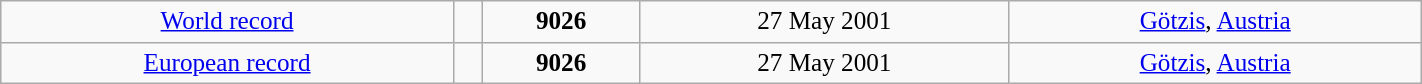<table class="wikitable" style=" text-align:center; font-size:105%;" width="75%">
<tr>
<td><a href='#'>World record</a></td>
<td></td>
<td><strong>9026</strong></td>
<td>27 May 2001</td>
<td> <a href='#'>Götzis</a>, <a href='#'>Austria</a></td>
</tr>
<tr>
<td><a href='#'>European record</a></td>
<td></td>
<td><strong>9026</strong></td>
<td>27 May 2001</td>
<td> <a href='#'>Götzis</a>, <a href='#'>Austria</a></td>
</tr>
</table>
